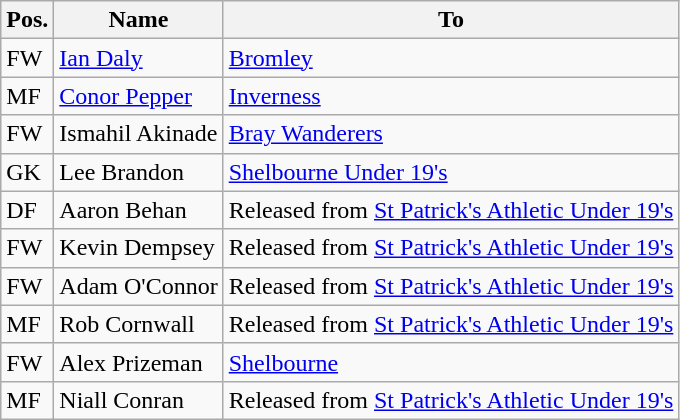<table class="wikitable">
<tr>
<th>Pos.</th>
<th>Name</th>
<th>To</th>
</tr>
<tr>
<td>FW</td>
<td> <a href='#'>Ian Daly</a></td>
<td> <a href='#'>Bromley</a></td>
</tr>
<tr>
<td>MF</td>
<td> <a href='#'>Conor Pepper</a></td>
<td> <a href='#'>Inverness</a></td>
</tr>
<tr>
<td>FW</td>
<td> Ismahil Akinade</td>
<td> <a href='#'>Bray Wanderers</a></td>
</tr>
<tr>
<td>GK</td>
<td> Lee Brandon</td>
<td> <a href='#'>Shelbourne Under 19's</a></td>
</tr>
<tr>
<td>DF</td>
<td> Aaron Behan</td>
<td> Released from <a href='#'>St Patrick's Athletic Under 19's</a></td>
</tr>
<tr>
<td>FW</td>
<td> Kevin Dempsey</td>
<td> Released from <a href='#'>St Patrick's Athletic Under 19's</a></td>
</tr>
<tr>
<td>FW</td>
<td> Adam O'Connor</td>
<td> Released from <a href='#'>St Patrick's Athletic Under 19's</a></td>
</tr>
<tr>
<td>MF</td>
<td> Rob Cornwall</td>
<td> Released from <a href='#'>St Patrick's Athletic Under 19's</a></td>
</tr>
<tr>
<td>FW</td>
<td> Alex Prizeman</td>
<td> <a href='#'>Shelbourne</a></td>
</tr>
<tr>
<td>MF</td>
<td> Niall Conran</td>
<td> Released from <a href='#'>St Patrick's Athletic Under 19's</a></td>
</tr>
</table>
